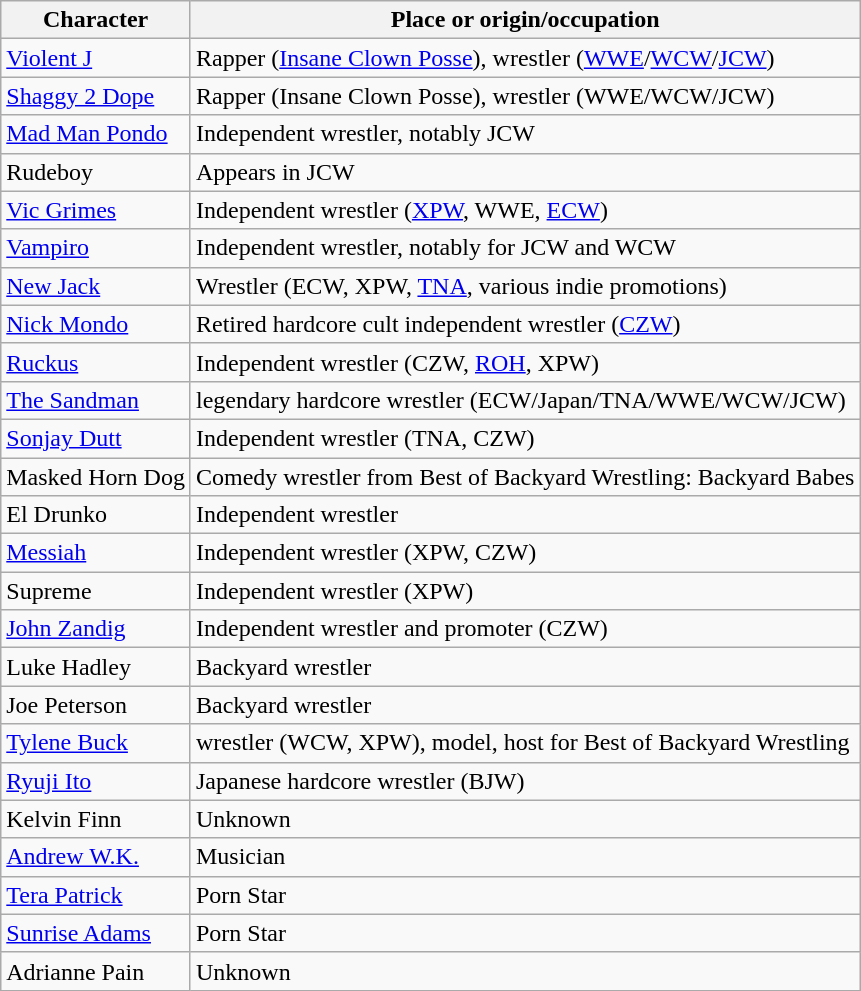<table class="wikitable sortable">
<tr>
<th>Character</th>
<th colspan="2">Place or origin/occupation</th>
</tr>
<tr>
<td><a href='#'>Violent J</a></td>
<td>Rapper (<a href='#'>Insane Clown Posse</a>), wrestler (<a href='#'>WWE</a>/<a href='#'>WCW</a>/<a href='#'>JCW</a>)</td>
</tr>
<tr>
<td><a href='#'>Shaggy 2 Dope</a></td>
<td>Rapper (Insane Clown Posse), wrestler (WWE/WCW/JCW)</td>
</tr>
<tr>
<td><a href='#'>Mad Man Pondo</a></td>
<td>Independent wrestler, notably JCW</td>
</tr>
<tr>
<td>Rudeboy</td>
<td>Appears in JCW</td>
</tr>
<tr>
<td><a href='#'>Vic Grimes</a></td>
<td>Independent wrestler (<a href='#'>XPW</a>, WWE, <a href='#'>ECW</a>)</td>
</tr>
<tr>
<td><a href='#'>Vampiro</a></td>
<td>Independent wrestler, notably for JCW and WCW</td>
</tr>
<tr>
<td><a href='#'>New Jack</a></td>
<td>Wrestler (ECW, XPW, <a href='#'>TNA</a>, various indie promotions)</td>
</tr>
<tr>
<td><a href='#'>Nick Mondo</a></td>
<td>Retired hardcore cult independent wrestler (<a href='#'>CZW</a>)</td>
</tr>
<tr>
<td><a href='#'>Ruckus</a></td>
<td>Independent wrestler (CZW, <a href='#'>ROH</a>, XPW)</td>
</tr>
<tr>
<td><a href='#'>The Sandman</a></td>
<td>legendary hardcore wrestler (ECW/Japan/TNA/WWE/WCW/JCW)</td>
</tr>
<tr>
<td><a href='#'>Sonjay Dutt</a></td>
<td>Independent wrestler (TNA, CZW)</td>
</tr>
<tr>
<td>Masked Horn Dog</td>
<td>Comedy wrestler from Best of Backyard Wrestling: Backyard Babes</td>
</tr>
<tr>
<td>El Drunko</td>
<td>Independent wrestler</td>
</tr>
<tr>
<td><a href='#'>Messiah</a></td>
<td>Independent wrestler (XPW, CZW)</td>
</tr>
<tr>
<td>Supreme</td>
<td>Independent wrestler (XPW)</td>
</tr>
<tr>
<td><a href='#'>John Zandig</a></td>
<td>Independent wrestler and promoter (CZW)</td>
</tr>
<tr>
<td>Luke Hadley</td>
<td>Backyard wrestler</td>
</tr>
<tr>
<td>Joe Peterson</td>
<td>Backyard wrestler</td>
</tr>
<tr>
<td><a href='#'>Tylene Buck</a></td>
<td>wrestler (WCW, XPW), model, host for Best of Backyard Wrestling</td>
</tr>
<tr>
<td><a href='#'>Ryuji Ito</a></td>
<td>Japanese hardcore wrestler (BJW)</td>
</tr>
<tr>
<td>Kelvin Finn</td>
<td>Unknown</td>
</tr>
<tr>
<td><a href='#'>Andrew W.K.</a></td>
<td>Musician</td>
</tr>
<tr>
<td><a href='#'>Tera Patrick</a></td>
<td>Porn Star</td>
</tr>
<tr>
<td><a href='#'>Sunrise Adams</a></td>
<td>Porn Star</td>
</tr>
<tr>
<td>Adrianne Pain</td>
<td>Unknown</td>
</tr>
</table>
